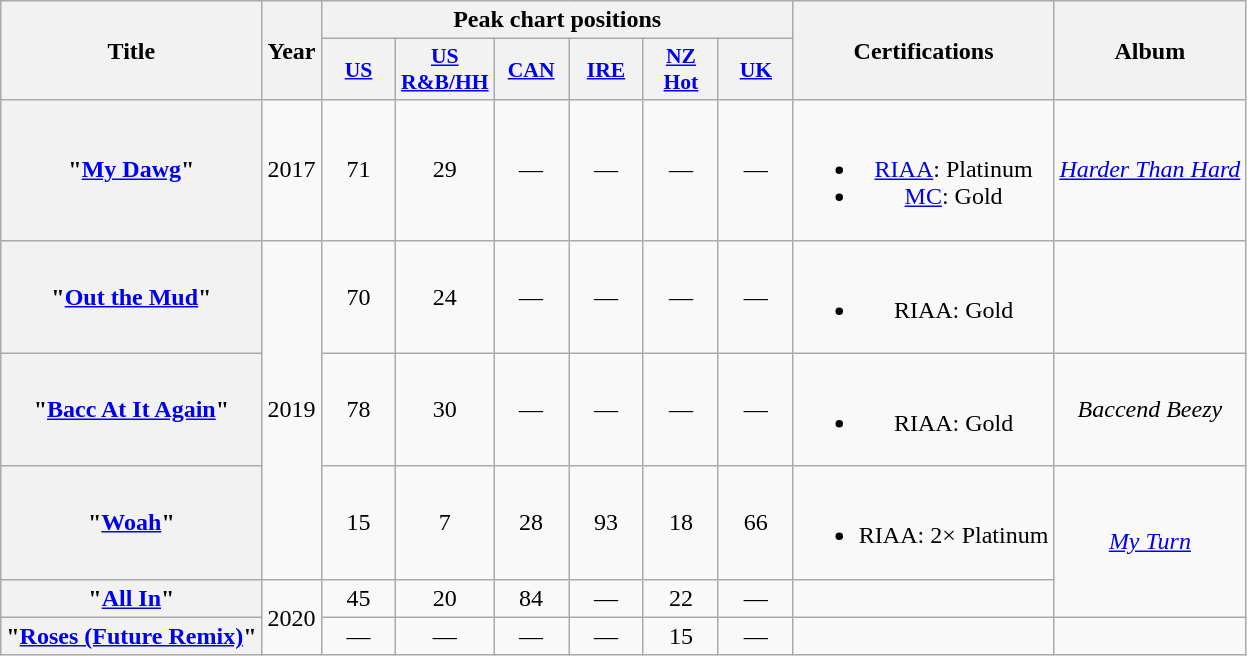<table class="wikitable plainrowheaders" style="text-align: center;">
<tr>
<th rowspan="2">Title</th>
<th rowspan="2">Year</th>
<th colspan="6">Peak chart positions</th>
<th rowspan="2">Certifications</th>
<th rowspan="2">Album</th>
</tr>
<tr>
<th scope="col" style="width:3em;font-size:90%;"><a href='#'>US</a></th>
<th scope="col" style="width:3em;font-size:90%;"><a href='#'>US<br>R&B/HH</a></th>
<th scope="col" style="width:3em;font-size:90%;"><a href='#'>CAN</a></th>
<th scope="col" style="width:3em;font-size:90%;"><a href='#'>IRE</a></th>
<th scope="col" style="width:3em;font-size:90%;"><a href='#'>NZ<br>Hot</a></th>
<th scope="col" style="width:3em;font-size:90%;"><a href='#'>UK</a></th>
</tr>
<tr>
<th scope="row">"<a href='#'>My Dawg</a>"<br></th>
<td>2017</td>
<td>71</td>
<td>29</td>
<td>—</td>
<td>—</td>
<td>—</td>
<td>—</td>
<td><br><ul><li><a href='#'>RIAA</a>: Platinum</li><li><a href='#'>MC</a>: Gold</li></ul></td>
<td><em><a href='#'>Harder Than Hard</a></em></td>
</tr>
<tr>
<th scope="row">"<a href='#'>Out the Mud</a>"<br></th>
<td rowspan="3">2019</td>
<td>70</td>
<td>24</td>
<td>—</td>
<td>—</td>
<td>—</td>
<td —>—</td>
<td><br><ul><li>RIAA: Gold</li></ul></td>
<td></td>
</tr>
<tr>
<th scope="row">"<a href='#'>Bacc At It Again</a>"<br></th>
<td>78</td>
<td>30</td>
<td>—</td>
<td>—</td>
<td>—</td>
<td>—</td>
<td><br><ul><li>RIAA: Gold</li></ul></td>
<td><em>Baccend Beezy</em></td>
</tr>
<tr>
<th scope="row">"<a href='#'>Woah</a>"<br></th>
<td>15<br></td>
<td>7</td>
<td>28</td>
<td>93</td>
<td>18</td>
<td>66</td>
<td><br><ul><li>RIAA: 2× Platinum</li></ul></td>
<td rowspan="2"><em><a href='#'>My Turn</a></em></td>
</tr>
<tr>
<th scope="row">"<a href='#'>All In</a>"<br></th>
<td rowspan="2">2020</td>
<td>45</td>
<td>20</td>
<td>84</td>
<td>—</td>
<td>22</td>
<td>—</td>
<td></td>
</tr>
<tr>
<th scope="row">"<a href='#'>Roses (Future Remix)</a>"<br></th>
<td>—</td>
<td>—</td>
<td>—</td>
<td>—</td>
<td>15</td>
<td>—</td>
<td></td>
<td></td>
</tr>
</table>
